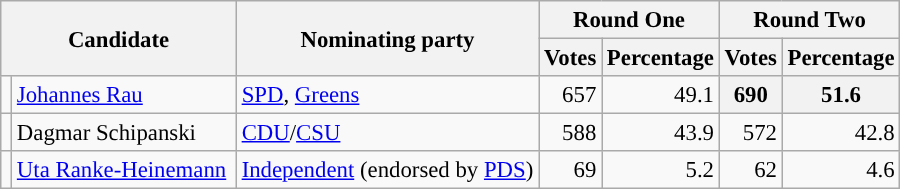<table class="wikitable" style="font-size: 95%;">
<tr>
<th rowspan="2" width="150" colspan="2">Candidate</th>
<th rowspan="2">Nominating party</th>
<th colspan="2">Round One</th>
<th colspan="2">Round Two</th>
</tr>
<tr>
<th>Votes</th>
<th>Percentage</th>
<th>Votes</th>
<th>Percentage</th>
</tr>
<tr align="right">
<td></td>
<td align="left"><a href='#'>Johannes Rau</a></td>
<td align="left"><a href='#'>SPD</a>, <a href='#'>Greens</a></td>
<td>657</td>
<td>49.1</td>
<th align="right">690</th>
<th align="right">51.6</th>
</tr>
<tr align="right">
<td></td>
<td align="left">Dagmar Schipanski</td>
<td align="left"><a href='#'>CDU</a>/<a href='#'>CSU</a></td>
<td>588</td>
<td>43.9</td>
<td>572</td>
<td>42.8</td>
</tr>
<tr align="right">
<td></td>
<td align="left"><a href='#'>Uta Ranke-Heinemann</a></td>
<td align="left"><a href='#'>Independent</a> (endorsed by <a href='#'>PDS</a>)</td>
<td>69</td>
<td>5.2</td>
<td>62</td>
<td>4.6</td>
</tr>
</table>
